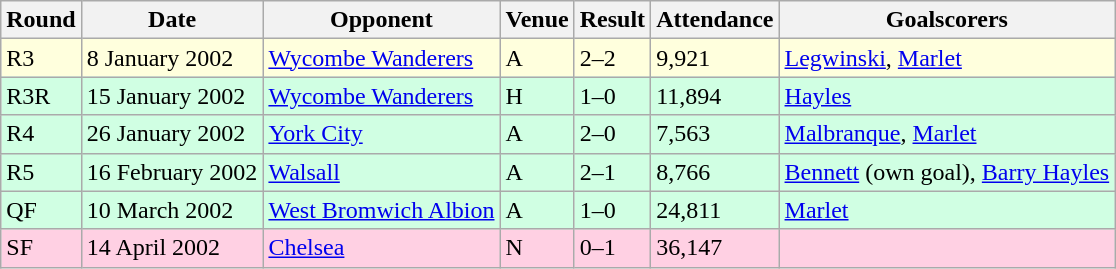<table class="wikitable">
<tr>
<th>Round</th>
<th>Date</th>
<th>Opponent</th>
<th>Venue</th>
<th>Result</th>
<th>Attendance</th>
<th>Goalscorers</th>
</tr>
<tr style="background-color: #ffffdd;">
<td>R3</td>
<td>8 January 2002</td>
<td><a href='#'>Wycombe Wanderers</a></td>
<td>A</td>
<td>2–2</td>
<td>9,921</td>
<td><a href='#'>Legwinski</a>, <a href='#'>Marlet</a></td>
</tr>
<tr style="background-color: #d0ffe3;">
<td>R3R</td>
<td>15 January 2002</td>
<td><a href='#'>Wycombe Wanderers</a></td>
<td>H</td>
<td>1–0</td>
<td>11,894</td>
<td><a href='#'>Hayles</a></td>
</tr>
<tr style="background-color: #d0ffe3;">
<td>R4</td>
<td>26 January 2002</td>
<td><a href='#'>York City</a></td>
<td>A</td>
<td>2–0</td>
<td>7,563</td>
<td><a href='#'>Malbranque</a>, <a href='#'>Marlet</a></td>
</tr>
<tr style="background-color: #d0ffe3;">
<td>R5</td>
<td>16 February 2002</td>
<td><a href='#'>Walsall</a></td>
<td>A</td>
<td>2–1</td>
<td>8,766</td>
<td><a href='#'>Bennett</a> (own goal), <a href='#'>Barry Hayles</a></td>
</tr>
<tr style="background-color: #d0ffe3;">
<td>QF</td>
<td>10 March 2002</td>
<td><a href='#'>West Bromwich Albion</a></td>
<td>A</td>
<td>1–0</td>
<td>24,811</td>
<td><a href='#'>Marlet</a></td>
</tr>
<tr style="background-color: #ffd0e3;">
<td>SF</td>
<td>14 April 2002</td>
<td><a href='#'>Chelsea</a></td>
<td>N</td>
<td>0–1</td>
<td>36,147</td>
<td></td>
</tr>
</table>
